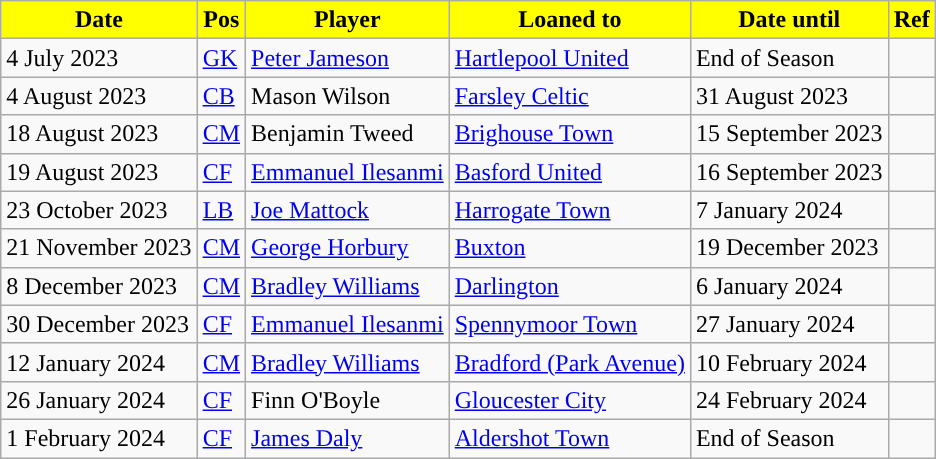<table class="wikitable plainrowheaders sortable">
<tr>
<th style="background: yellow; color: black; ">Date</th>
<th style="background: yellow; color: black; ">Pos</th>
<th style="background: yellow; color: black; ">Player</th>
<th style="background: yellow; color: black; ">Loaned to</th>
<th style="background: yellow; color: black; ">Date until</th>
<th style="background: yellow; color: black; ">Ref</th>
</tr>
<tr>
<td>4 July 2023</td>
<td><a href='#'>GK</a></td>
<td> <a href='#'>Peter Jameson</a></td>
<td> <a href='#'>Hartlepool United</a></td>
<td>End of Season</td>
<td></td>
</tr>
<tr>
<td>4 August 2023</td>
<td><a href='#'>CB</a></td>
<td> Mason Wilson</td>
<td> <a href='#'>Farsley Celtic</a></td>
<td>31 August 2023</td>
<td></td>
</tr>
<tr>
<td>18 August 2023</td>
<td><a href='#'>CM</a></td>
<td> Benjamin Tweed</td>
<td> <a href='#'>Brighouse Town</a></td>
<td>15 September 2023</td>
<td></td>
</tr>
<tr>
<td>19 August 2023</td>
<td><a href='#'>CF</a></td>
<td> <a href='#'>Emmanuel Ilesanmi</a></td>
<td> <a href='#'>Basford United</a></td>
<td>16 September 2023</td>
<td></td>
</tr>
<tr>
<td>23 October 2023</td>
<td><a href='#'>LB</a></td>
<td> <a href='#'>Joe Mattock</a></td>
<td> <a href='#'>Harrogate Town</a></td>
<td>7 January 2024</td>
<td></td>
</tr>
<tr>
<td>21 November 2023</td>
<td><a href='#'>CM</a></td>
<td> <a href='#'>George Horbury</a></td>
<td> <a href='#'>Buxton</a></td>
<td>19 December 2023</td>
<td></td>
</tr>
<tr>
<td>8 December 2023</td>
<td><a href='#'>CM</a></td>
<td> <a href='#'>Bradley Williams</a></td>
<td> <a href='#'>Darlington</a></td>
<td>6 January 2024</td>
<td></td>
</tr>
<tr>
<td>30 December 2023</td>
<td><a href='#'>CF</a></td>
<td> <a href='#'>Emmanuel Ilesanmi</a></td>
<td> <a href='#'>Spennymoor Town</a></td>
<td>27 January 2024</td>
<td></td>
</tr>
<tr>
<td>12 January 2024</td>
<td><a href='#'>CM</a></td>
<td> <a href='#'>Bradley Williams</a></td>
<td> <a href='#'>Bradford (Park Avenue)</a></td>
<td>10 February 2024</td>
<td></td>
</tr>
<tr>
<td>26 January 2024</td>
<td><a href='#'>CF</a></td>
<td> Finn O'Boyle</td>
<td> <a href='#'>Gloucester City</a></td>
<td>24 February 2024</td>
<td></td>
</tr>
<tr>
<td>1 February 2024</td>
<td><a href='#'>CF</a></td>
<td> <a href='#'>James Daly</a></td>
<td> <a href='#'>Aldershot Town</a></td>
<td>End of Season</td>
<td></td>
</tr>
</table>
